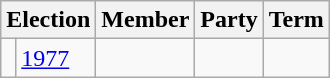<table class="wikitable">
<tr>
<th colspan="2">Election</th>
<th>Member</th>
<th>Party</th>
<th>Term</th>
</tr>
<tr>
<td style="background-color: "></td>
<td><a href='#'>1977</a></td>
<td></td>
<td></td>
<td></td>
</tr>
</table>
